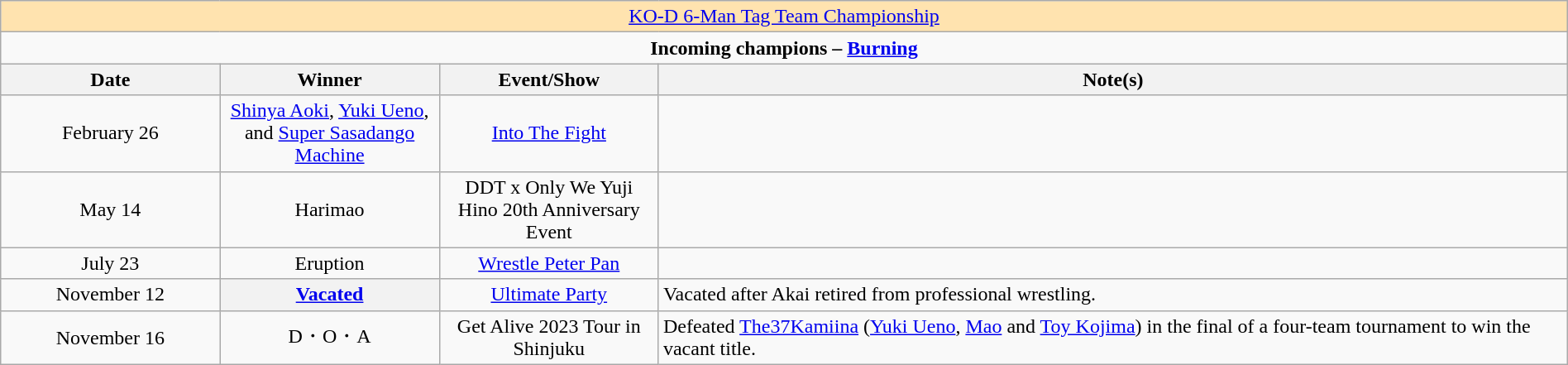<table class="wikitable" style="text-align:center; width:100%;">
<tr style="background:#ffe3af;">
<td colspan="5" style="text-align: center;"><a href='#'>KO-D 6-Man Tag Team Championship</a></td>
</tr>
<tr>
<td colspan="5" style="text-align: center;"><strong>Incoming champions – <a href='#'>Burning</a> </strong></td>
</tr>
<tr>
<th width=14%>Date</th>
<th width=14%>Winner</th>
<th width=14%>Event/Show</th>
<th width=58%>Note(s)</th>
</tr>
<tr>
<td>February 26</td>
<td><a href='#'>Shinya Aoki</a>, <a href='#'>Yuki Ueno</a>, and <a href='#'>Super Sasadango Machine</a></td>
<td><a href='#'>Into The Fight</a></td>
<td></td>
</tr>
<tr>
<td>May 14<br></td>
<td>Harimao<br></td>
<td>DDT x Only We Yuji Hino 20th Anniversary Event</td>
<td></td>
</tr>
<tr>
<td>July 23</td>
<td>Eruption<br></td>
<td><a href='#'>Wrestle Peter Pan</a></td>
<td></td>
</tr>
<tr>
<td>November 12</td>
<th><a href='#'>Vacated</a></th>
<td><a href='#'>Ultimate Party</a></td>
<td align=left>Vacated after Akai retired from professional wrestling.</td>
</tr>
<tr>
<td>November 16</td>
<td>D・O・A<br></td>
<td>Get Alive 2023 Tour in Shinjuku</td>
<td align=left>Defeated <a href='#'>The37Kamiina</a> (<a href='#'>Yuki Ueno</a>, <a href='#'>Mao</a> and <a href='#'>Toy Kojima</a>) in the final of a four-team tournament to win the vacant title.</td>
</tr>
</table>
